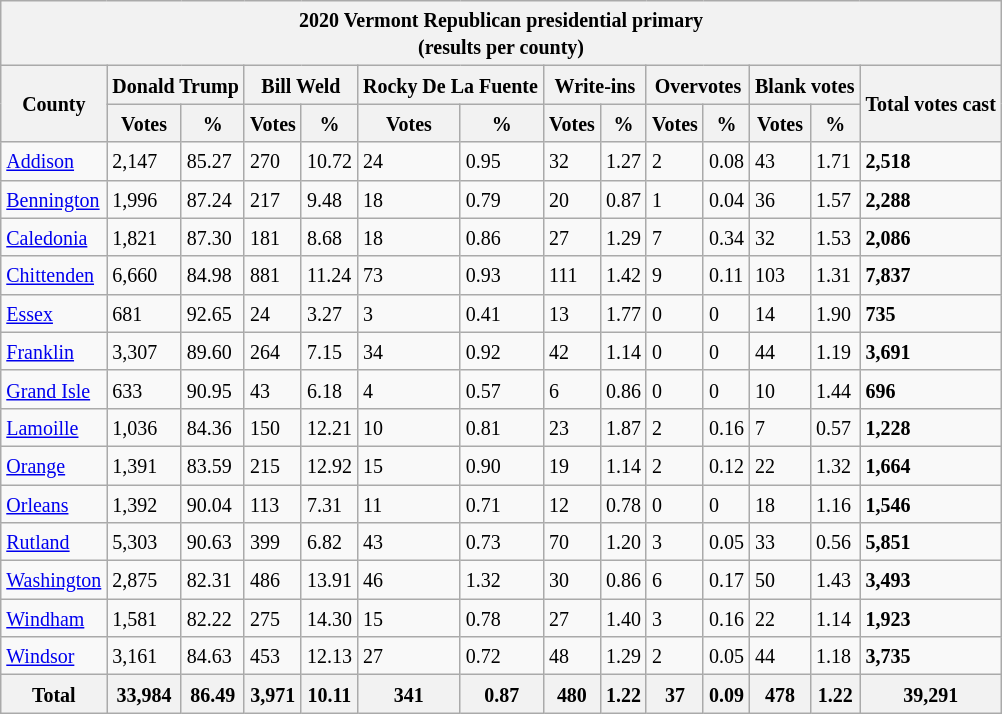<table class="wikitable sortable mw-collapsible mw-collapsed">
<tr>
<th colspan="14"><small>2020 Vermont Republican presidential primary</small><br><small>(results per county)</small></th>
</tr>
<tr>
<th rowspan="2"><small>County</small></th>
<th colspan="2"><small>Donald Trump</small></th>
<th colspan="2"><small>Bill Weld</small></th>
<th colspan="2"><small>Rocky De La Fuente</small></th>
<th colspan="2"><small>Write-ins</small></th>
<th colspan="2"><small>Overvotes</small></th>
<th colspan="2"><small>Blank votes</small></th>
<th rowspan="2"><small>Total votes cast</small></th>
</tr>
<tr>
<th><small>Votes</small></th>
<th><small>%</small></th>
<th><small>Votes</small></th>
<th><small>%</small></th>
<th><small>Votes</small></th>
<th><small>%</small></th>
<th><small>Votes</small></th>
<th><small>%</small></th>
<th><small>Votes</small></th>
<th><small>%</small></th>
<th><small>Votes</small></th>
<th><small>%</small></th>
</tr>
<tr>
<td><a href='#'><small>Addison</small></a></td>
<td><small>2,147</small></td>
<td><small>85.27</small></td>
<td><small>270</small></td>
<td><small>10.72</small></td>
<td><small>24</small></td>
<td><small>0.95</small></td>
<td><small>32</small></td>
<td><small>1.27</small></td>
<td><small>2</small></td>
<td><small>0.08</small></td>
<td><small>43</small></td>
<td><small>1.71</small></td>
<td><small><strong>2,518</strong></small></td>
</tr>
<tr>
<td><a href='#'><small>Bennington</small></a></td>
<td><small>1,996</small></td>
<td><small>87.24</small></td>
<td><small>217</small></td>
<td><small>9.48</small></td>
<td><small>18</small></td>
<td><small>0.79</small></td>
<td><small>20</small></td>
<td><small>0.87</small></td>
<td><small>1</small></td>
<td><small>0.04</small></td>
<td><small>36</small></td>
<td><small>1.57</small></td>
<td><small><strong>2,288</strong></small></td>
</tr>
<tr>
<td><a href='#'><small>Caledonia</small></a></td>
<td><small>1,821</small></td>
<td><small>87.30</small></td>
<td><small>181</small></td>
<td><small>8.68</small></td>
<td><small>18</small></td>
<td><small>0.86</small></td>
<td><small>27</small></td>
<td><small>1.29</small></td>
<td><small>7</small></td>
<td><small>0.34</small></td>
<td><small>32</small></td>
<td><small>1.53</small></td>
<td><small><strong>2,086</strong></small></td>
</tr>
<tr>
<td><a href='#'><small>Chittenden</small></a></td>
<td><small>6,660</small></td>
<td><small>84.98</small></td>
<td><small>881</small></td>
<td><small>11.24</small></td>
<td><small>73</small></td>
<td><small>0.93</small></td>
<td><small>111</small></td>
<td><small>1.42</small></td>
<td><small>9</small></td>
<td><small>0.11</small></td>
<td><small>103</small></td>
<td><small>1.31</small></td>
<td><small><strong>7,837</strong></small></td>
</tr>
<tr>
<td><a href='#'><small>Essex</small></a></td>
<td><small>681</small></td>
<td><small>92.65</small></td>
<td><small>24</small></td>
<td><small>3.27</small></td>
<td><small>3</small></td>
<td><small>0.41</small></td>
<td><small>13</small></td>
<td><small>1.77</small></td>
<td><small>0</small></td>
<td><small>0</small></td>
<td><small>14</small></td>
<td><small>1.90</small></td>
<td><small><strong>735</strong></small></td>
</tr>
<tr>
<td><a href='#'><small>Franklin</small></a></td>
<td><small>3,307</small></td>
<td><small>89.60</small></td>
<td><small>264</small></td>
<td><small>7.15</small></td>
<td><small>34</small></td>
<td><small>0.92</small></td>
<td><small>42</small></td>
<td><small>1.14</small></td>
<td><small>0</small></td>
<td><small>0</small></td>
<td><small>44</small></td>
<td><small>1.19</small></td>
<td><small><strong>3,691</strong></small></td>
</tr>
<tr>
<td><a href='#'><small>Grand Isle</small></a></td>
<td><small>633</small></td>
<td><small>90.95</small></td>
<td><small>43</small></td>
<td><small>6.18</small></td>
<td><small>4</small></td>
<td><small>0.57</small></td>
<td><small>6</small></td>
<td><small>0.86</small></td>
<td><small>0</small></td>
<td><small>0</small></td>
<td><small>10</small></td>
<td><small>1.44</small></td>
<td><small><strong>696</strong></small></td>
</tr>
<tr>
<td><a href='#'><small>Lamoille</small></a></td>
<td><small>1,036</small></td>
<td><small>84.36</small></td>
<td><small>150</small></td>
<td><small>12.21</small></td>
<td><small>10</small></td>
<td><small>0.81</small></td>
<td><small>23</small></td>
<td><small>1.87</small></td>
<td><small>2</small></td>
<td><small>0.16</small></td>
<td><small>7</small></td>
<td><small>0.57</small></td>
<td><small><strong>1,228</strong></small></td>
</tr>
<tr>
<td><a href='#'><small>Orange</small></a></td>
<td><small>1,391</small></td>
<td><small>83.59</small></td>
<td><small>215</small></td>
<td><small>12.92</small></td>
<td><small>15</small></td>
<td><small>0.90</small></td>
<td><small>19</small></td>
<td><small>1.14</small></td>
<td><small>2</small></td>
<td><small>0.12</small></td>
<td><small>22</small></td>
<td><small>1.32</small></td>
<td><small><strong>1,664</strong></small></td>
</tr>
<tr>
<td><a href='#'><small>Orleans</small></a></td>
<td><small>1,392</small></td>
<td><small>90.04</small></td>
<td><small>113</small></td>
<td><small>7.31</small></td>
<td><small>11</small></td>
<td><small>0.71</small></td>
<td><small>12</small></td>
<td><small>0.78</small></td>
<td><small>0</small></td>
<td><small>0</small></td>
<td><small>18</small></td>
<td><small>1.16</small></td>
<td><small><strong>1,546</strong></small></td>
</tr>
<tr>
<td><a href='#'><small>Rutland</small></a></td>
<td><small>5,303</small></td>
<td><small>90.63</small></td>
<td><small>399</small></td>
<td><small>6.82</small></td>
<td><small>43</small></td>
<td><small>0.73</small></td>
<td><small>70</small></td>
<td><small>1.20</small></td>
<td><small>3</small></td>
<td><small>0.05</small></td>
<td><small>33</small></td>
<td><small>0.56</small></td>
<td><small><strong>5,851</strong></small></td>
</tr>
<tr>
<td><a href='#'><small>Washington</small></a></td>
<td><small>2,875</small></td>
<td><small>82.31</small></td>
<td><small>486</small></td>
<td><small>13.91</small></td>
<td><small>46</small></td>
<td><small>1.32</small></td>
<td><small>30</small></td>
<td><small>0.86</small></td>
<td><small>6</small></td>
<td><small>0.17</small></td>
<td><small>50</small></td>
<td><small>1.43</small></td>
<td><small><strong>3,493</strong></small></td>
</tr>
<tr>
<td><a href='#'><small>Windham</small></a></td>
<td><small>1,581</small></td>
<td><small>82.22</small></td>
<td><small>275</small></td>
<td><small>14.30</small></td>
<td><small>15</small></td>
<td><small>0.78</small></td>
<td><small>27</small></td>
<td><small>1.40</small></td>
<td><small>3</small></td>
<td><small>0.16</small></td>
<td><small>22</small></td>
<td><small>1.14</small></td>
<td><small><strong>1,923</strong></small></td>
</tr>
<tr>
<td><a href='#'><small>Windsor</small></a></td>
<td><small>3,161</small></td>
<td><small>84.63</small></td>
<td><small>453</small></td>
<td><small>12.13</small></td>
<td><small>27</small></td>
<td><small>0.72</small></td>
<td><small>48</small></td>
<td><small>1.29</small></td>
<td><small>2</small></td>
<td><small>0.05</small></td>
<td><small>44</small></td>
<td><small>1.18</small></td>
<td><small><strong>3,735</strong></small></td>
</tr>
<tr>
<th><strong><small>Total</small></strong></th>
<th><small>33,984</small></th>
<th><small>86.49</small></th>
<th><small>3,971</small></th>
<th><small>10.11</small></th>
<th><small>341</small></th>
<th><small>0.87</small></th>
<th><small>480</small></th>
<th><small>1.22</small></th>
<th><small>37</small></th>
<th><small>0.09</small></th>
<th><small>478</small></th>
<th><small>1.22</small></th>
<th><small><strong>39,291</strong></small></th>
</tr>
</table>
